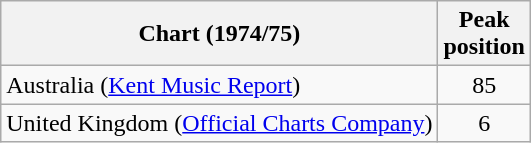<table class="wikitable">
<tr>
<th>Chart (1974/75)</th>
<th>Peak<br> position</th>
</tr>
<tr>
<td>Australia (<a href='#'>Kent Music Report</a>)</td>
<td align="center">85</td>
</tr>
<tr>
<td>United Kingdom (<a href='#'>Official Charts Company</a>)</td>
<td align="center">6</td>
</tr>
</table>
